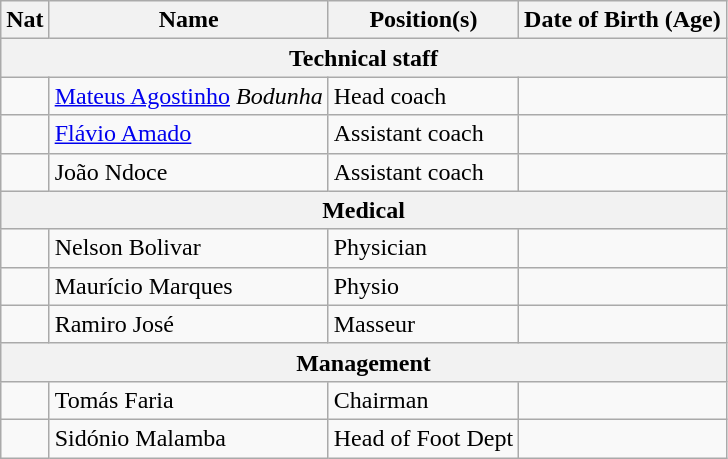<table class="wikitable ve-ce-branchNode ve-ce-tableNode">
<tr>
<th>Nat</th>
<th>Name</th>
<th>Position(s)</th>
<th>Date of Birth (Age)</th>
</tr>
<tr>
<th colspan="4">Technical staff</th>
</tr>
<tr>
<td></td>
<td><a href='#'>Mateus Agostinho</a> <em>Bodunha</em></td>
<td>Head coach</td>
<td></td>
</tr>
<tr>
<td></td>
<td><a href='#'>Flávio Amado</a></td>
<td>Assistant coach</td>
<td></td>
</tr>
<tr>
<td></td>
<td>João Ndoce</td>
<td>Assistant coach</td>
<td></td>
</tr>
<tr>
<th colspan="4">Medical</th>
</tr>
<tr>
<td></td>
<td>Nelson Bolivar</td>
<td>Physician</td>
<td></td>
</tr>
<tr>
<td></td>
<td>Maurício Marques</td>
<td>Physio</td>
<td></td>
</tr>
<tr>
<td></td>
<td>Ramiro José</td>
<td>Masseur</td>
<td></td>
</tr>
<tr>
<th colspan="4">Management</th>
</tr>
<tr>
<td></td>
<td>Tomás Faria</td>
<td>Chairman</td>
<td></td>
</tr>
<tr>
<td></td>
<td>Sidónio Malamba</td>
<td>Head of Foot Dept</td>
<td></td>
</tr>
</table>
